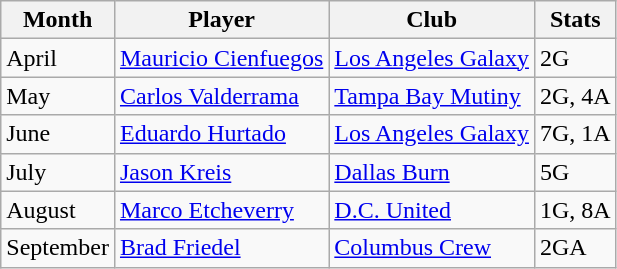<table class="wikitable">
<tr>
<th>Month</th>
<th>Player</th>
<th>Club</th>
<th>Stats</th>
</tr>
<tr>
<td>April</td>
<td> <a href='#'>Mauricio Cienfuegos</a></td>
<td><a href='#'>Los Angeles Galaxy</a></td>
<td>2G</td>
</tr>
<tr>
<td>May</td>
<td> <a href='#'>Carlos Valderrama</a></td>
<td><a href='#'>Tampa Bay Mutiny</a></td>
<td>2G, 4A</td>
</tr>
<tr>
<td>June</td>
<td> <a href='#'>Eduardo Hurtado</a></td>
<td><a href='#'>Los Angeles Galaxy</a></td>
<td>7G, 1A</td>
</tr>
<tr>
<td>July</td>
<td> <a href='#'>Jason Kreis</a></td>
<td><a href='#'>Dallas Burn</a></td>
<td>5G</td>
</tr>
<tr>
<td>August</td>
<td> <a href='#'>Marco Etcheverry</a></td>
<td><a href='#'>D.C. United</a></td>
<td>1G, 8A</td>
</tr>
<tr>
<td>September</td>
<td> <a href='#'>Brad Friedel</a></td>
<td><a href='#'>Columbus Crew</a></td>
<td>2GA</td>
</tr>
</table>
